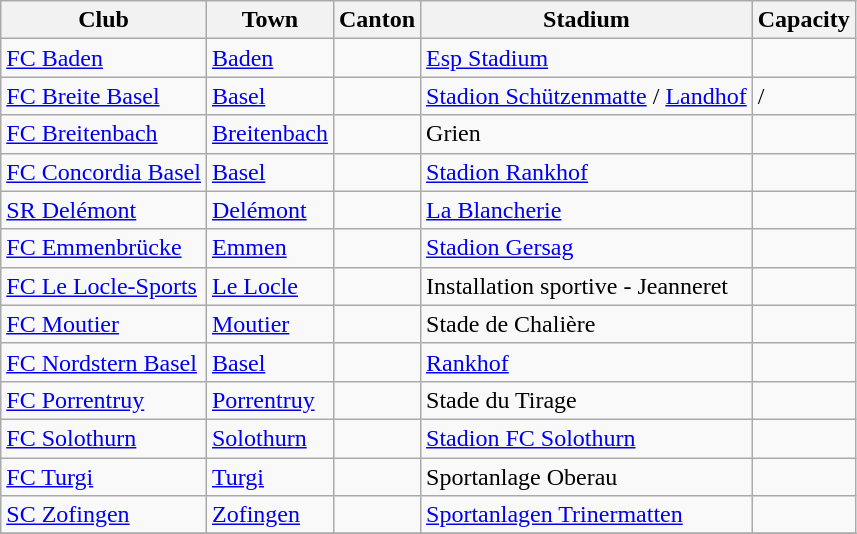<table class="wikitable">
<tr>
<th>Club</th>
<th>Town</th>
<th>Canton</th>
<th>Stadium</th>
<th>Capacity</th>
</tr>
<tr>
<td><a href='#'>FC Baden</a></td>
<td><a href='#'>Baden</a></td>
<td></td>
<td><a href='#'>Esp Stadium</a></td>
<td></td>
</tr>
<tr>
<td><a href='#'>FC Breite Basel</a></td>
<td><a href='#'>Basel</a></td>
<td></td>
<td><a href='#'>Stadion Schützenmatte</a> / <a href='#'>Landhof</a></td>
<td> / </td>
</tr>
<tr>
<td><a href='#'>FC Breitenbach</a></td>
<td><a href='#'>Breitenbach</a></td>
<td></td>
<td>Grien</td>
<td></td>
</tr>
<tr>
<td><a href='#'>FC Concordia Basel</a></td>
<td><a href='#'>Basel</a></td>
<td></td>
<td><a href='#'>Stadion Rankhof</a></td>
<td></td>
</tr>
<tr>
<td><a href='#'>SR Delémont</a></td>
<td><a href='#'>Delémont</a></td>
<td></td>
<td><a href='#'>La Blancherie</a></td>
<td></td>
</tr>
<tr>
<td><a href='#'>FC Emmenbrücke</a></td>
<td><a href='#'>Emmen</a></td>
<td></td>
<td><a href='#'>Stadion Gersag</a></td>
<td></td>
</tr>
<tr>
<td><a href='#'>FC Le Locle-Sports</a></td>
<td><a href='#'>Le Locle</a></td>
<td></td>
<td>Installation sportive - Jeanneret</td>
<td></td>
</tr>
<tr>
<td><a href='#'>FC Moutier</a></td>
<td><a href='#'>Moutier</a></td>
<td></td>
<td>Stade de Chalière</td>
<td></td>
</tr>
<tr>
<td><a href='#'>FC Nordstern Basel</a></td>
<td><a href='#'>Basel</a></td>
<td></td>
<td><a href='#'>Rankhof</a></td>
<td></td>
</tr>
<tr>
<td><a href='#'>FC Porrentruy</a></td>
<td><a href='#'>Porrentruy</a></td>
<td></td>
<td>Stade du Tirage</td>
<td></td>
</tr>
<tr>
<td><a href='#'>FC Solothurn</a></td>
<td><a href='#'>Solothurn</a></td>
<td></td>
<td><a href='#'>Stadion FC Solothurn</a></td>
<td></td>
</tr>
<tr>
<td><a href='#'>FC Turgi</a></td>
<td><a href='#'>Turgi</a></td>
<td></td>
<td>Sportanlage Oberau</td>
<td></td>
</tr>
<tr>
<td><a href='#'>SC Zofingen</a></td>
<td><a href='#'>Zofingen</a></td>
<td></td>
<td><a href='#'>Sportanlagen Trinermatten</a></td>
<td></td>
</tr>
<tr>
</tr>
</table>
